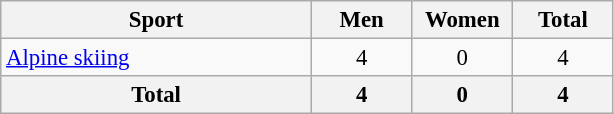<table class="wikitable" style="text-align:center; font-size: 95%">
<tr>
<th width=200>Sport</th>
<th width=60>Men</th>
<th width=60>Women</th>
<th width=60>Total</th>
</tr>
<tr>
<td align=left><a href='#'>Alpine skiing</a></td>
<td>4</td>
<td>0</td>
<td>4</td>
</tr>
<tr>
<th>Total</th>
<th>4</th>
<th>0</th>
<th>4</th>
</tr>
</table>
